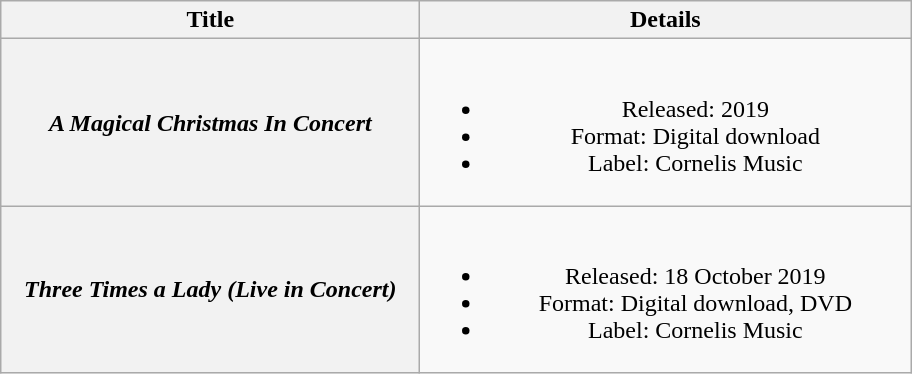<table class="wikitable plainrowheaders" style="text-align:center;" border="1">
<tr>
<th scope="col" style="width:17em;">Title</th>
<th scope="col" style="width:20em;">Details</th>
</tr>
<tr>
<th scope="row"><em>A Magical Christmas In Concert</em></th>
<td><br><ul><li>Released: 2019</li><li>Format: Digital download</li><li>Label: Cornelis Music</li></ul></td>
</tr>
<tr>
<th scope="row"><em>Three Times a Lady (Live in Concert)</em></th>
<td><br><ul><li>Released: 18 October 2019</li><li>Format: Digital download, DVD</li><li>Label: Cornelis Music</li></ul></td>
</tr>
</table>
